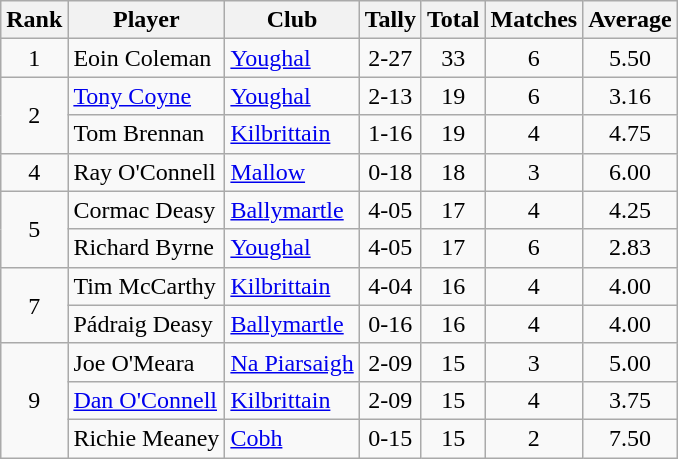<table class="wikitable">
<tr>
<th>Rank</th>
<th>Player</th>
<th>Club</th>
<th>Tally</th>
<th>Total</th>
<th>Matches</th>
<th>Average</th>
</tr>
<tr>
<td rowspan="1" style="text-align:center;">1</td>
<td>Eoin Coleman</td>
<td><a href='#'>Youghal</a></td>
<td align=center>2-27</td>
<td align=center>33</td>
<td align=center>6</td>
<td align=center>5.50</td>
</tr>
<tr>
<td rowspan="2" style="text-align:center;">2</td>
<td><a href='#'>Tony Coyne</a></td>
<td><a href='#'>Youghal</a></td>
<td align=center>2-13</td>
<td align=center>19</td>
<td align=center>6</td>
<td align=center>3.16</td>
</tr>
<tr>
<td>Tom Brennan</td>
<td><a href='#'>Kilbrittain</a></td>
<td align=center>1-16</td>
<td align=center>19</td>
<td align=center>4</td>
<td align=center>4.75</td>
</tr>
<tr>
<td rowspan="1" style="text-align:center;">4</td>
<td>Ray O'Connell</td>
<td><a href='#'>Mallow</a></td>
<td align=center>0-18</td>
<td align=center>18</td>
<td align=center>3</td>
<td align=center>6.00</td>
</tr>
<tr>
<td rowspan="2" style="text-align:center;">5</td>
<td>Cormac Deasy</td>
<td><a href='#'>Ballymartle</a></td>
<td align=center>4-05</td>
<td align=center>17</td>
<td align=center>4</td>
<td align=center>4.25</td>
</tr>
<tr>
<td>Richard Byrne</td>
<td><a href='#'>Youghal</a></td>
<td align=center>4-05</td>
<td align=center>17</td>
<td align=center>6</td>
<td align=center>2.83</td>
</tr>
<tr>
<td rowspan="2" style="text-align:center;">7</td>
<td>Tim McCarthy</td>
<td><a href='#'>Kilbrittain</a></td>
<td align=center>4-04</td>
<td align=center>16</td>
<td align=center>4</td>
<td align=center>4.00</td>
</tr>
<tr>
<td>Pádraig Deasy</td>
<td><a href='#'>Ballymartle</a></td>
<td align=center>0-16</td>
<td align=center>16</td>
<td align=center>4</td>
<td align=center>4.00</td>
</tr>
<tr>
<td rowspan="3" style="text-align:center;">9</td>
<td>Joe O'Meara</td>
<td><a href='#'>Na Piarsaigh</a></td>
<td align=center>2-09</td>
<td align=center>15</td>
<td align=center>3</td>
<td align=center>5.00</td>
</tr>
<tr>
<td><a href='#'>Dan O'Connell</a></td>
<td><a href='#'>Kilbrittain</a></td>
<td align=center>2-09</td>
<td align=center>15</td>
<td align=center>4</td>
<td align=center>3.75</td>
</tr>
<tr>
<td>Richie Meaney</td>
<td><a href='#'>Cobh</a></td>
<td align=center>0-15</td>
<td align=center>15</td>
<td align=center>2</td>
<td align=center>7.50</td>
</tr>
</table>
